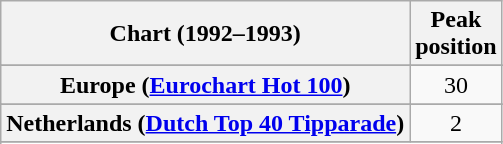<table class="wikitable sortable plainrowheaders" style="text-align:center">
<tr>
<th>Chart (1992–1993)</th>
<th>Peak<br>position</th>
</tr>
<tr>
</tr>
<tr>
</tr>
<tr>
</tr>
<tr>
<th scope="row">Europe (<a href='#'>Eurochart Hot 100</a>)</th>
<td>30</td>
</tr>
<tr>
</tr>
<tr>
</tr>
<tr>
</tr>
<tr>
<th scope="row">Netherlands (<a href='#'>Dutch Top 40 Tipparade</a>)</th>
<td>2</td>
</tr>
<tr>
</tr>
<tr>
</tr>
<tr>
</tr>
<tr>
</tr>
<tr>
</tr>
<tr>
</tr>
</table>
